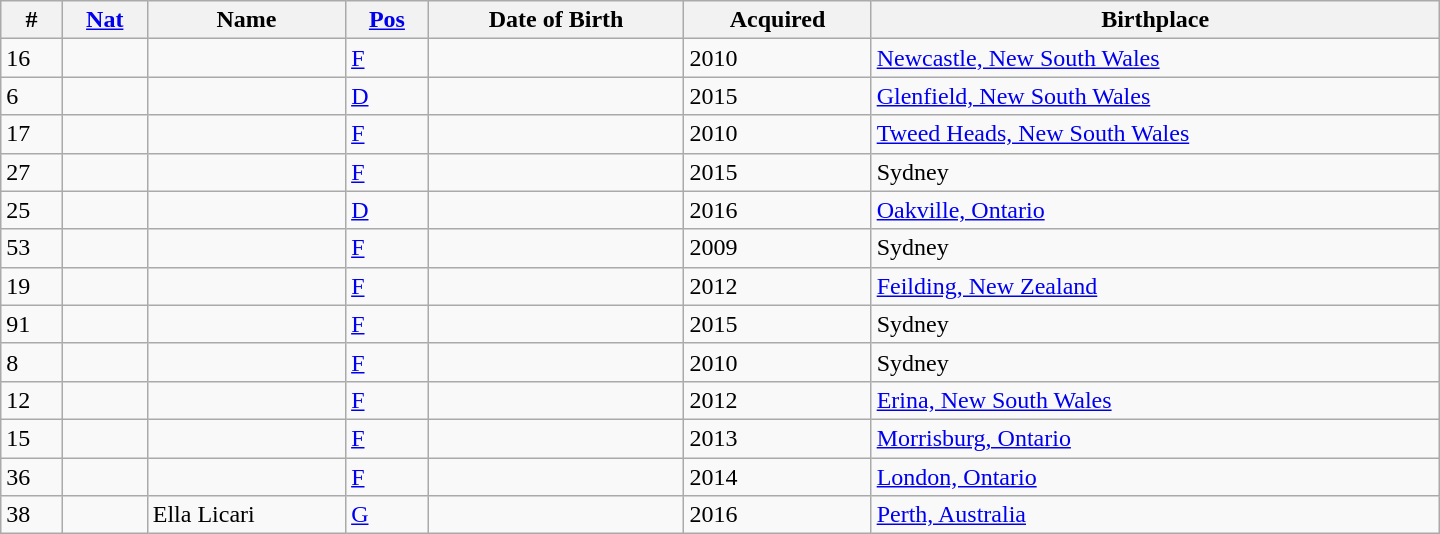<table class="wikitable sortable" style=width:60em style="text-align:center">
<tr>
<th>#</th>
<th><a href='#'>Nat</a></th>
<th>Name</th>
<th><a href='#'>Pos</a></th>
<th>Date of Birth</th>
<th>Acquired</th>
<th>Birthplace</th>
</tr>
<tr>
<td>16</td>
<td></td>
<td align="left"></td>
<td><a href='#'>F</a></td>
<td align="left"></td>
<td>2010</td>
<td><a href='#'>Newcastle, New South Wales</a></td>
</tr>
<tr>
<td>6</td>
<td></td>
<td align="left"></td>
<td><a href='#'>D</a></td>
<td align="left"></td>
<td>2015</td>
<td><a href='#'>Glenfield, New South Wales</a></td>
</tr>
<tr>
<td>17</td>
<td></td>
<td align="left"></td>
<td><a href='#'>F</a></td>
<td align="left"></td>
<td>2010</td>
<td><a href='#'>Tweed Heads, New South Wales</a></td>
</tr>
<tr>
<td>27</td>
<td></td>
<td align="left"></td>
<td><a href='#'>F</a></td>
<td align="left"></td>
<td>2015</td>
<td>Sydney</td>
</tr>
<tr>
<td>25</td>
<td></td>
<td align="left"></td>
<td><a href='#'>D</a></td>
<td align="left"></td>
<td>2016</td>
<td><a href='#'>Oakville, Ontario</a></td>
</tr>
<tr>
<td>53</td>
<td></td>
<td align="left"></td>
<td><a href='#'>F</a></td>
<td align="left"></td>
<td>2009</td>
<td>Sydney</td>
</tr>
<tr>
<td>19</td>
<td></td>
<td align="left"></td>
<td><a href='#'>F</a></td>
<td align="left"></td>
<td>2012</td>
<td><a href='#'>Feilding, New Zealand</a></td>
</tr>
<tr>
<td>91</td>
<td></td>
<td align="left"></td>
<td><a href='#'>F</a></td>
<td align="left"></td>
<td>2015</td>
<td>Sydney</td>
</tr>
<tr>
<td>8</td>
<td></td>
<td align="left"></td>
<td><a href='#'>F</a></td>
<td align="left"></td>
<td>2010</td>
<td>Sydney</td>
</tr>
<tr>
<td>12</td>
<td></td>
<td align="left"></td>
<td><a href='#'>F</a></td>
<td align="left"></td>
<td>2012</td>
<td><a href='#'>Erina, New South Wales</a></td>
</tr>
<tr>
<td>15</td>
<td></td>
<td align="left"></td>
<td><a href='#'>F</a></td>
<td align="left"></td>
<td>2013</td>
<td><a href='#'>Morrisburg, Ontario</a></td>
</tr>
<tr>
<td>36</td>
<td></td>
<td align="left"></td>
<td><a href='#'>F</a></td>
<td align="left"></td>
<td>2014</td>
<td><a href='#'>London, Ontario</a></td>
</tr>
<tr>
<td>38</td>
<td></td>
<td align="left">Ella Licari</td>
<td><a href='#'>G</a></td>
<td align="left"></td>
<td>2016</td>
<td><a href='#'>Perth, Australia</a></td>
</tr>
</table>
